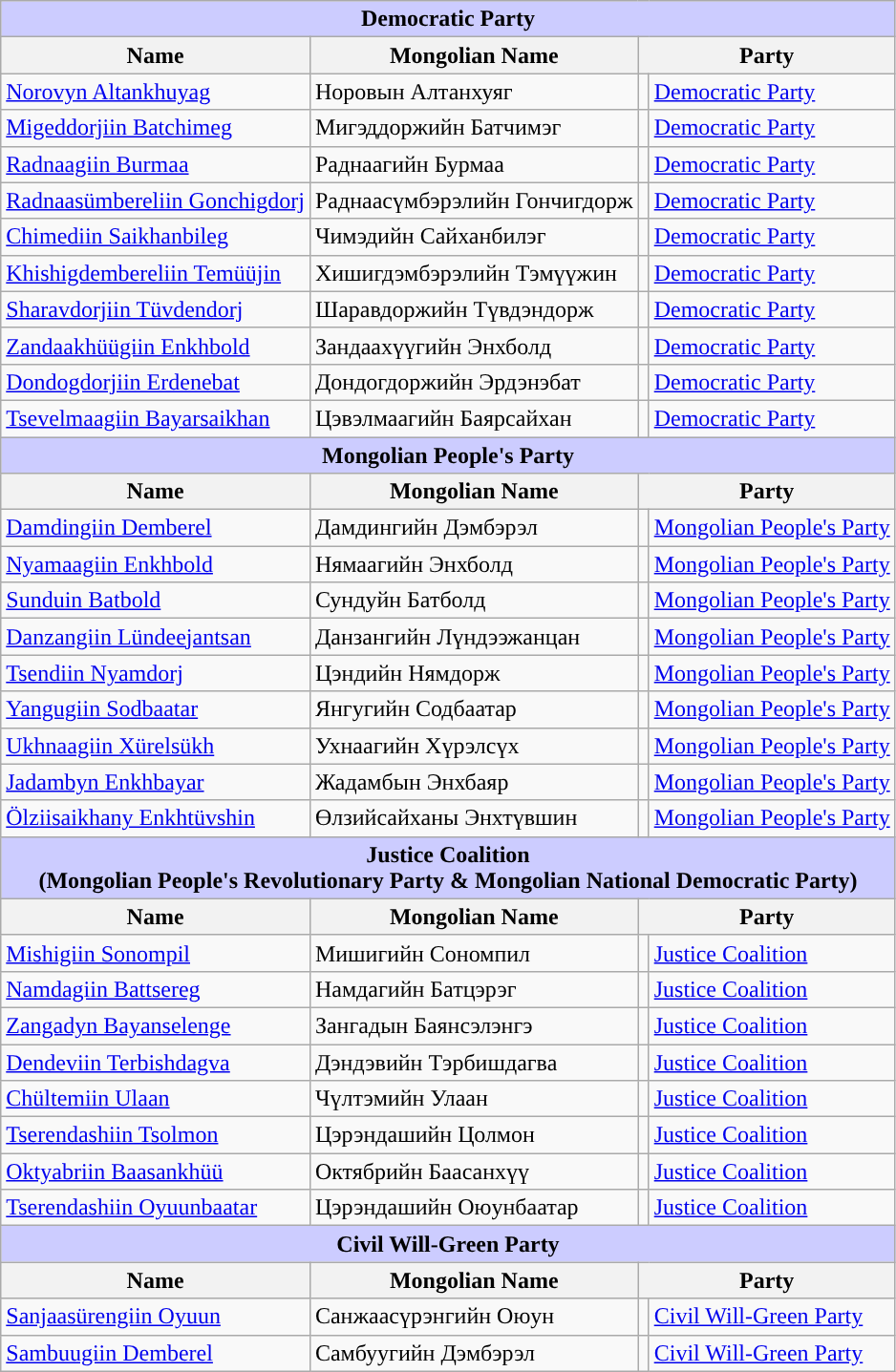<table class="wikitable">
<tr>
<th colspan="4" style="background:#ccf;">Democratic Party</th>
</tr>
<tr>
<th>Name</th>
<th>Mongolian Name</th>
<th colspan=2>Party</th>
</tr>
<tr>
<td><a href='#'>Norovyn Altankhuyag</a></td>
<td>Норовын Алтанхуяг</td>
<td style="background-color: "></td>
<td><a href='#'>Democratic Party</a></td>
</tr>
<tr>
<td><a href='#'>Migeddorjiin Batchimeg</a></td>
<td>Мигэддоржийн Батчимэг</td>
<td style="background-color: "></td>
<td><a href='#'>Democratic Party</a></td>
</tr>
<tr>
<td><a href='#'>Radnaagiin Burmaa</a></td>
<td>Раднаагийн Бурмаа</td>
<td style="background-color: "></td>
<td><a href='#'>Democratic Party</a></td>
</tr>
<tr>
<td><a href='#'>Radnaasümbereliin Gonchigdorj</a></td>
<td>Раднаасүмбэрэлийн Гончигдорж</td>
<td style="background-color: "></td>
<td><a href='#'>Democratic Party</a></td>
</tr>
<tr>
<td><a href='#'>Chimediin Saikhanbileg</a></td>
<td>Чимэдийн Сайханбилэг</td>
<td style="background-color: "></td>
<td><a href='#'>Democratic Party</a></td>
</tr>
<tr>
<td><a href='#'>Khishigdembereliin Temüüjin</a></td>
<td>Хишигдэмбэрэлийн Тэмүүжин</td>
<td style="background-color: "></td>
<td><a href='#'>Democratic Party</a></td>
</tr>
<tr>
<td><a href='#'>Sharavdorjiin Tüvdendorj</a></td>
<td>Шаравдоржийн Түвдэндорж</td>
<td style="background-color: "></td>
<td><a href='#'>Democratic Party</a></td>
</tr>
<tr>
<td><a href='#'>Zandaakhüügiin Enkhbold</a></td>
<td>Зандаахүүгийн Энхболд</td>
<td style="background-color: "></td>
<td><a href='#'>Democratic Party</a></td>
</tr>
<tr>
<td><a href='#'>Dondogdorjiin Erdenebat</a></td>
<td>Дондогдоржийн Эрдэнэбат</td>
<td style="background-color: "></td>
<td><a href='#'>Democratic Party</a></td>
</tr>
<tr>
<td><a href='#'>Tsevelmaagiin Bayarsaikhan</a></td>
<td>Цэвэлмаагийн Баярсайхан</td>
<td style="background-color: "></td>
<td><a href='#'>Democratic Party</a></td>
</tr>
<tr>
<th colspan="4" style="background:#ccf;">Mongolian People's Party</th>
</tr>
<tr>
<th>Name</th>
<th>Mongolian Name</th>
<th colspan=2>Party</th>
</tr>
<tr>
<td><a href='#'>Damdingiin Demberel</a></td>
<td>Дамдингийн Дэмбэрэл</td>
<td style="background-color: "></td>
<td><a href='#'>Mongolian People's Party</a></td>
</tr>
<tr>
<td><a href='#'>Nyamaagiin Enkhbold</a></td>
<td>Нямаагийн Энхболд</td>
<td style="background-color: "></td>
<td><a href='#'>Mongolian People's Party</a></td>
</tr>
<tr>
<td><a href='#'>Sunduin Batbold</a></td>
<td>Сундуйн Батболд</td>
<td style="background-color: "></td>
<td><a href='#'>Mongolian People's Party</a></td>
</tr>
<tr>
<td><a href='#'>Danzangiin Lündeejantsan</a></td>
<td>Данзангийн Лүндээжанцан</td>
<td style="background-color: "></td>
<td><a href='#'>Mongolian People's Party</a></td>
</tr>
<tr>
<td><a href='#'>Tsendiin Nyamdorj</a></td>
<td>Цэндийн Нямдорж</td>
<td style="background-color: "></td>
<td><a href='#'>Mongolian People's Party</a></td>
</tr>
<tr>
<td><a href='#'>Yangugiin Sodbaatar</a></td>
<td>Янгугийн Содбаатар</td>
<td style="background-color: "></td>
<td><a href='#'>Mongolian People's Party</a></td>
</tr>
<tr>
<td><a href='#'>Ukhnaagiin Xürelsükh</a></td>
<td>Ухнаагийн Хүрэлсүх</td>
<td style="background-color: "></td>
<td><a href='#'>Mongolian People's Party</a></td>
</tr>
<tr>
<td><a href='#'>Jadambyn Enkhbayar</a></td>
<td>Жадамбын Энхбаяр</td>
<td style="background-color: "></td>
<td><a href='#'>Mongolian People's Party</a></td>
</tr>
<tr>
<td><a href='#'>Ölziisaikhany Enkhtüvshin</a></td>
<td>Өлзийсайханы Энхтүвшин</td>
<td style="background-color: "></td>
<td><a href='#'>Mongolian People's Party</a></td>
</tr>
<tr>
<th colspan="4" style="background:#ccf;">Justice Coalition<br>(Mongolian People's Revolutionary Party & Mongolian National Democratic Party)</th>
</tr>
<tr>
<th>Name</th>
<th>Mongolian Name</th>
<th colspan=2>Party</th>
</tr>
<tr>
<td><a href='#'>Mishigiin Sonompil</a></td>
<td>Мишигийн Сономпил</td>
<td style="background-color: "></td>
<td><a href='#'>Justice Coalition</a></td>
</tr>
<tr>
<td><a href='#'>Namdagiin Battsereg</a></td>
<td>Намдагийн Батцэрэг</td>
<td style="background-color: "></td>
<td><a href='#'>Justice Coalition</a></td>
</tr>
<tr>
<td><a href='#'>Zangadyn Bayanselenge</a></td>
<td>Зангадын Баянсэлэнгэ</td>
<td style="background-color: "></td>
<td><a href='#'>Justice Coalition</a></td>
</tr>
<tr>
<td><a href='#'>Dendeviin Terbishdagva</a></td>
<td>Дэндэвийн Тэрбишдагва</td>
<td style="background-color: "></td>
<td><a href='#'>Justice Coalition</a></td>
</tr>
<tr>
<td><a href='#'>Chültemiin Ulaan</a></td>
<td>Чүлтэмийн Улаан</td>
<td style="background-color: "></td>
<td><a href='#'>Justice Coalition</a></td>
</tr>
<tr>
<td><a href='#'>Tserendashiin Tsolmon</a></td>
<td>Цэрэндашийн Цолмон</td>
<td style="background-color: "></td>
<td><a href='#'>Justice Coalition</a></td>
</tr>
<tr>
<td><a href='#'>Oktyabriin Baasankhüü</a></td>
<td>Октябрийн Баасанхүү</td>
<td style="background-color: "></td>
<td><a href='#'>Justice Coalition</a></td>
</tr>
<tr>
<td><a href='#'>Tserendashiin Oyuunbaatar</a></td>
<td>Цэрэндашийн Оюунбаатар</td>
<td style="background-color: "></td>
<td><a href='#'>Justice Coalition</a></td>
</tr>
<tr>
<th colspan="4" style="background:#ccf;">Civil Will-Green Party</th>
</tr>
<tr>
<th>Name</th>
<th>Mongolian Name</th>
<th colspan=2>Party</th>
</tr>
<tr>
<td><a href='#'>Sanjaasürengiin Oyuun</a></td>
<td>Санжаасүрэнгийн Оюун</td>
<td style="background-color: "></td>
<td><a href='#'>Civil Will-Green Party</a></td>
</tr>
<tr>
<td><a href='#'>Sambuugiin Demberel</a></td>
<td>Самбуугийн Дэмбэрэл</td>
<td style="background-color: "></td>
<td><a href='#'>Civil Will-Green Party</a></td>
</tr>
</table>
